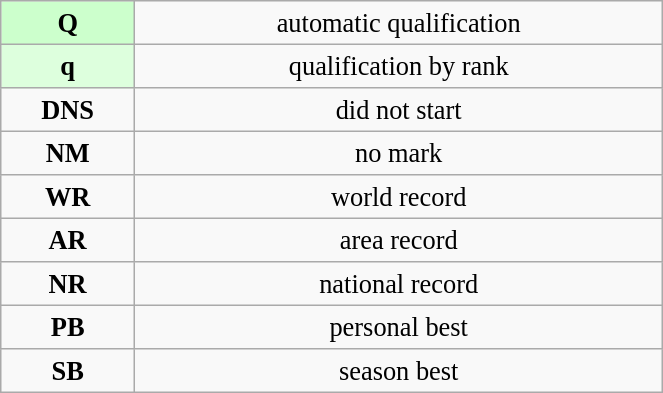<table class="wikitable" style=" text-align:center; font-size:110%;" width="35%">
<tr>
<td bgcolor="ccffcc"><strong>Q</strong></td>
<td>automatic qualification</td>
</tr>
<tr>
<td bgcolor="ddffdd"><strong>q</strong></td>
<td>qualification by rank</td>
</tr>
<tr>
<td><strong>DNS</strong></td>
<td>did not start</td>
</tr>
<tr>
<td><strong>NM</strong></td>
<td>no mark</td>
</tr>
<tr>
<td><strong>WR</strong></td>
<td>world record</td>
</tr>
<tr>
<td><strong>AR</strong></td>
<td>area record</td>
</tr>
<tr>
<td><strong>NR</strong></td>
<td>national record</td>
</tr>
<tr>
<td><strong>PB</strong></td>
<td>personal best</td>
</tr>
<tr>
<td><strong>SB</strong></td>
<td>season best</td>
</tr>
</table>
